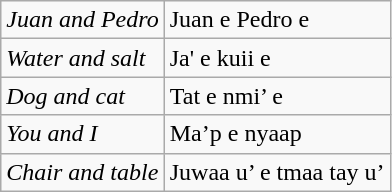<table class="wikitable">
<tr>
<td><em>Juan and Pedro</em></td>
<td>Juan e Pedro e</td>
</tr>
<tr>
<td><em>Water and salt</em></td>
<td>Ja' e kuii e</td>
</tr>
<tr>
<td><em>Dog and cat</em></td>
<td>Tat e nmi’ e</td>
</tr>
<tr>
<td><em>You and I</em></td>
<td>Ma’p e nyaap</td>
</tr>
<tr>
<td><em>Chair and table</em></td>
<td>Juwaa u’ e tmaa tay u’</td>
</tr>
</table>
